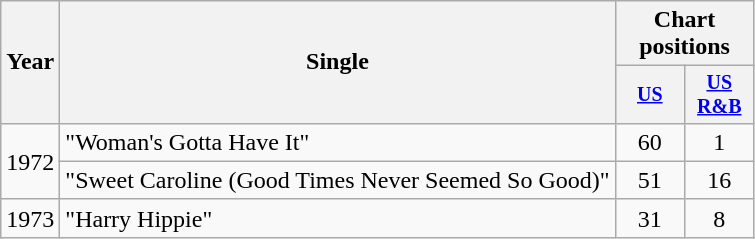<table class="wikitable" style="text-align:center;">
<tr>
<th rowspan="2">Year</th>
<th rowspan="2">Single</th>
<th colspan="3">Chart positions</th>
</tr>
<tr style="font-size:smaller;">
<th style="width:40px;"><a href='#'>US</a></th>
<th style="width:40px;"><a href='#'>US<br>R&B</a></th>
</tr>
<tr>
<td rowspan="2">1972</td>
<td style="text-align:left;">"Woman's Gotta Have It"</td>
<td>60</td>
<td>1</td>
</tr>
<tr>
<td style="text-align:left;">"Sweet Caroline (Good Times Never Seemed So Good)"</td>
<td>51</td>
<td>16</td>
</tr>
<tr>
<td>1973</td>
<td style="text-align:left;">"Harry Hippie"</td>
<td>31</td>
<td>8</td>
</tr>
</table>
